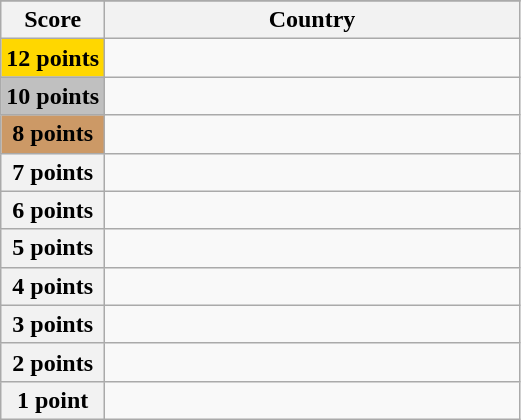<table class="wikitable">
<tr>
</tr>
<tr>
<th scope="col" width="20%">Score</th>
<th scope="col">Country</th>
</tr>
<tr>
<th scope="row" style="background:gold">12 points</th>
<td></td>
</tr>
<tr>
<th scope="row" style="background:silver">10 points</th>
<td></td>
</tr>
<tr>
<th scope="row" style="background:#CC9966">8 points</th>
<td></td>
</tr>
<tr>
<th scope="row">7 points</th>
<td></td>
</tr>
<tr>
<th scope="row">6 points</th>
<td></td>
</tr>
<tr>
<th scope="row">5 points</th>
<td></td>
</tr>
<tr>
<th scope="row">4 points</th>
<td></td>
</tr>
<tr>
<th scope="row">3 points</th>
<td></td>
</tr>
<tr>
<th scope="row">2 points</th>
<td></td>
</tr>
<tr>
<th scope="row">1 point</th>
<td></td>
</tr>
</table>
